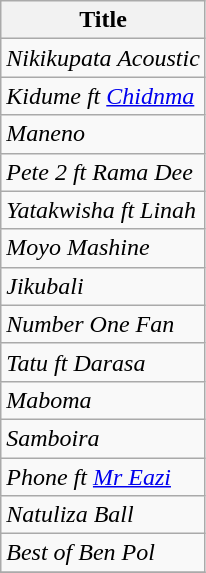<table class="wikitable">
<tr>
<th>Title</th>
</tr>
<tr>
<td><em>Nikikupata Acoustic</em></td>
</tr>
<tr>
<td><em>Kidume ft <a href='#'>Chidnma</a></em></td>
</tr>
<tr>
<td><em>Maneno</em></td>
</tr>
<tr>
<td><em>Pete 2 ft Rama Dee</em></td>
</tr>
<tr>
<td><em>Yatakwisha ft Linah</em></td>
</tr>
<tr>
<td><em>Moyo Mashine</em></td>
</tr>
<tr>
<td><em>Jikubali</em></td>
</tr>
<tr>
<td><em>Number One Fan</em></td>
</tr>
<tr>
<td><em>Tatu ft Darasa</em></td>
</tr>
<tr>
<td><em>Maboma</em></td>
</tr>
<tr>
<td><em>Samboira</em></td>
</tr>
<tr>
<td><em>Phone ft <a href='#'>Mr Eazi</a></em></td>
</tr>
<tr>
<td><em>Natuliza Ball</em></td>
</tr>
<tr>
<td><em>Best of Ben Pol</em></td>
</tr>
<tr>
</tr>
</table>
